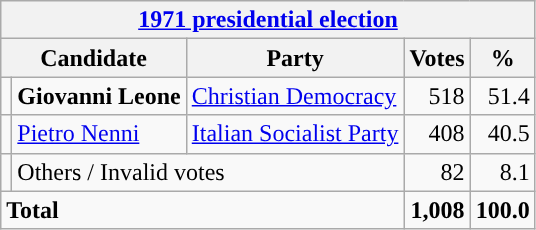<table class=wikitable style=text-align:right>
<tr>
<th colspan=5><a href='#'>1971 presidential election</a> </th>
</tr>
<tr>
<th colspan=2>Candidate</th>
<th>Party</th>
<th>Votes</th>
<th>%</th>
</tr>
<tr>
<td></td>
<td align=left><strong>Giovanni Leone</strong></td>
<td align=left><a href='#'>Christian Democracy</a></td>
<td>518</td>
<td>51.4</td>
</tr>
<tr>
<td></td>
<td align=left><a href='#'>Pietro Nenni</a></td>
<td align=left><a href='#'>Italian Socialist Party</a></td>
<td>408</td>
<td>40.5</td>
</tr>
<tr>
<td></td>
<td align=left colspan=2>Others / Invalid votes</td>
<td>82</td>
<td>8.1</td>
</tr>
<tr>
<td align=left colspan=3><strong>Total</strong></td>
<td><strong>1,008</strong></td>
<td><strong>100.0</strong></td>
</tr>
</table>
